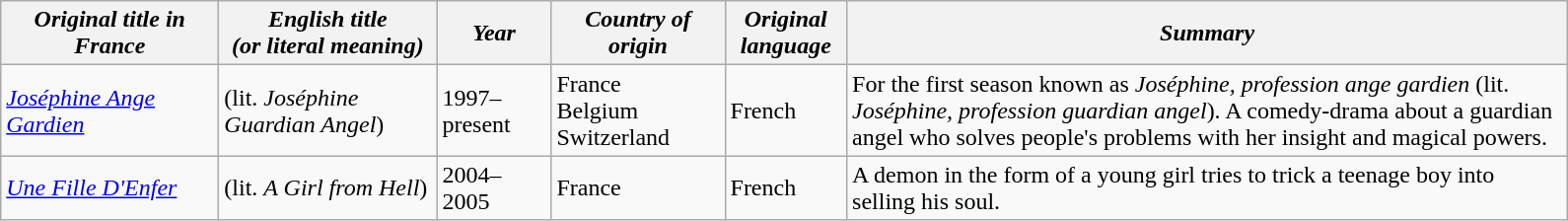<table class="wikitable">
<tr>
<th style="width:140px;"><em>Original title in France</em></th>
<th style="width:140px;"><em>English title<br>(or literal meaning)</em></th>
<th style="width:70px;"><em>Year</em></th>
<th style="width:110px;"><em>Country of origin</em></th>
<th style="width:75px;"><em>Original language</em></th>
<th style="width:480px;"><em>Summary</em></th>
</tr>
<tr>
<td><em><a href='#'>Joséphine Ange Gardien</a></em></td>
<td>(lit. <em>Joséphine Guardian Angel</em>)</td>
<td>1997–present</td>
<td>France<br>Belgium<br>Switzerland</td>
<td>French</td>
<td>For the first season known as <em>Joséphine, profession ange gardien</em> (lit. <em>Joséphine, profession guardian angel</em>). A comedy-drama about a guardian angel who solves people's problems with her insight and magical powers.</td>
</tr>
<tr>
<td><em><a href='#'>Une Fille D'Enfer</a></em></td>
<td>(lit. <em>A Girl from Hell</em>)</td>
<td>2004–2005</td>
<td>France</td>
<td>French</td>
<td>A demon in the form of a young girl tries to trick a teenage boy into selling his soul.</td>
</tr>
</table>
